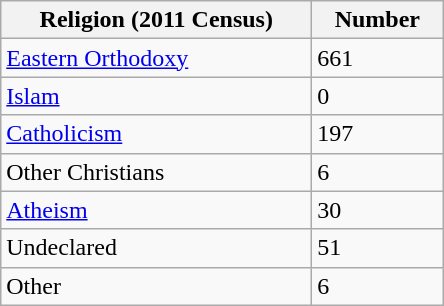<table class="wikitable">
<tr>
<th style="width:200px;">Religion (2011 Census)</th>
<th style="width:80px;">Number</th>
</tr>
<tr>
<td><a href='#'>Eastern Orthodoxy</a></td>
<td>661</td>
</tr>
<tr>
<td><a href='#'>Islam</a></td>
<td>0</td>
</tr>
<tr>
<td><a href='#'>Catholicism</a></td>
<td>197</td>
</tr>
<tr>
<td>Other Christians</td>
<td>6</td>
</tr>
<tr>
<td><a href='#'>Atheism</a></td>
<td>30</td>
</tr>
<tr>
<td>Undeclared</td>
<td>51</td>
</tr>
<tr>
<td>Other</td>
<td>6</td>
</tr>
</table>
